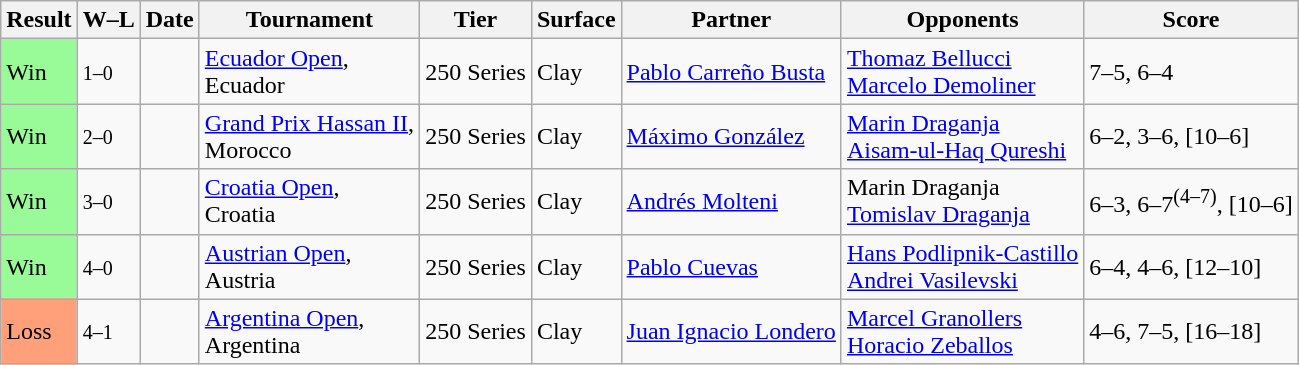<table class="sortable wikitable">
<tr>
<th>Result</th>
<th class="unsortable">W–L</th>
<th>Date</th>
<th>Tournament</th>
<th>Tier</th>
<th>Surface</th>
<th>Partner</th>
<th>Opponents</th>
<th class="unsortable">Score</th>
</tr>
<tr>
<td bgcolor=98FB98>Win</td>
<td><small>1–0</small></td>
<td><a href='#'></a></td>
<td><a href='#'>Ecuador Open</a>,<br>Ecuador</td>
<td>250 Series</td>
<td>Clay</td>
<td> <a href='#'>Pablo Carreño Busta</a></td>
<td> <a href='#'>Thomaz Bellucci</a><br> <a href='#'>Marcelo Demoliner</a></td>
<td>7–5, 6–4</td>
</tr>
<tr>
<td bgcolor=98FB98>Win</td>
<td><small>2–0</small></td>
<td><a href='#'></a></td>
<td><a href='#'>Grand Prix Hassan II</a>,<br>Morocco</td>
<td>250 Series</td>
<td>Clay</td>
<td> <a href='#'>Máximo González</a></td>
<td> <a href='#'>Marin Draganja</a><br> <a href='#'>Aisam-ul-Haq Qureshi</a></td>
<td>6–2, 3–6, [10–6]</td>
</tr>
<tr>
<td bgcolor=98FB98>Win</td>
<td><small>3–0</small></td>
<td><a href='#'></a></td>
<td><a href='#'>Croatia Open</a>,<br>Croatia</td>
<td>250 Series</td>
<td>Clay</td>
<td> <a href='#'>Andrés Molteni</a></td>
<td> Marin Draganja<br> <a href='#'>Tomislav Draganja</a></td>
<td>6–3, 6–7<sup>(4–7)</sup>, [10–6]</td>
</tr>
<tr>
<td bgcolor=98FB98>Win</td>
<td><small>4–0</small></td>
<td><a href='#'></a></td>
<td><a href='#'>Austrian Open</a>,<br>Austria</td>
<td>250 Series</td>
<td>Clay</td>
<td> <a href='#'>Pablo Cuevas</a></td>
<td> <a href='#'>Hans Podlipnik-Castillo</a><br> <a href='#'>Andrei Vasilevski</a></td>
<td>6–4, 4–6, [12–10]</td>
</tr>
<tr>
<td bgcolor=FFA07A>Loss</td>
<td><small>4–1</small></td>
<td><a href='#'></a></td>
<td><a href='#'>Argentina Open</a>,<br>Argentina</td>
<td>250 Series</td>
<td>Clay</td>
<td> <a href='#'>Juan Ignacio Londero</a></td>
<td> <a href='#'>Marcel Granollers</a><br> <a href='#'>Horacio Zeballos</a></td>
<td>4–6, 7–5, [16–18]</td>
</tr>
</table>
